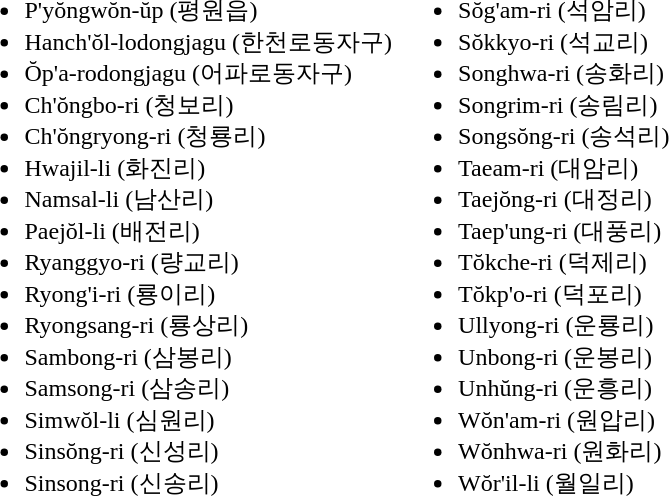<table>
<tr>
<td valign="top"><br><ul><li>P'yŏngwŏn-ŭp (평원읍)</li><li>Hanch'ŏl-lodongjagu (한천로동자구)</li><li>Ŏp'a-rodongjagu (어파로동자구)</li><li>Ch'ŏngbo-ri (청보리)</li><li>Ch'ŏngryong-ri (청룡리)</li><li>Hwajil-li (화진리)</li><li>Namsal-li (남산리)</li><li>Paejŏl-li (배전리)</li><li>Ryanggyo-ri (량교리)</li><li>Ryong'i-ri (룡이리)</li><li>Ryongsang-ri (룡상리)</li><li>Sambong-ri (삼봉리)</li><li>Samsong-ri (삼송리)</li><li>Simwŏl-li (심원리)</li><li>Sinsŏng-ri (신성리)</li><li>Sinsong-ri (신송리)</li></ul></td>
<td valign="top"><br><ul><li>Sŏg'am-ri (석암리)</li><li>Sŏkkyo-ri (석교리)</li><li>Songhwa-ri (송화리)</li><li>Songrim-ri (송림리)</li><li>Songsŏng-ri (송석리)</li><li>Taeam-ri (대암리)</li><li>Taejŏng-ri (대정리)</li><li>Taep'ung-ri (대풍리)</li><li>Tŏkche-ri (덕제리)</li><li>Tŏkp'o-ri (덕포리)</li><li>Ullyong-ri (운룡리)</li><li>Unbong-ri (운봉리)</li><li>Unhŭng-ri (운흥리)</li><li>Wŏn'am-ri (원압리)</li><li>Wŏnhwa-ri (원화리)</li><li>Wŏr'il-li (월일리)</li></ul></td>
</tr>
</table>
